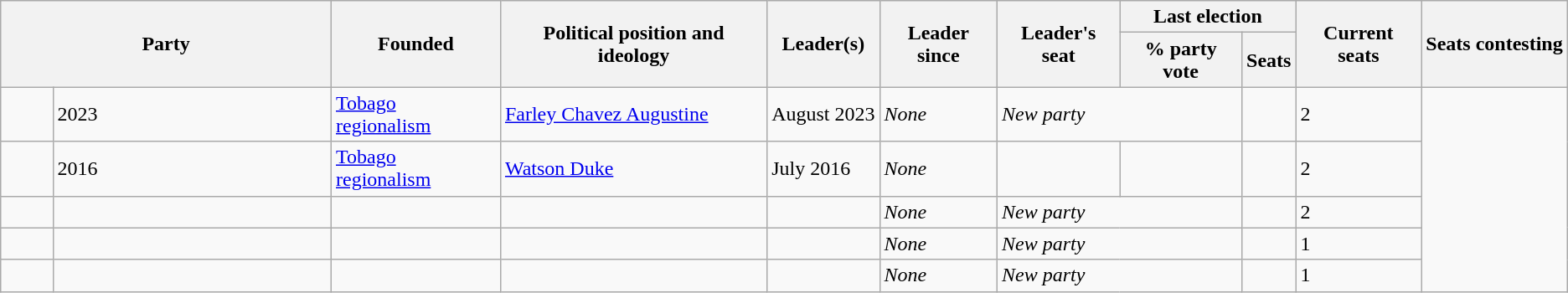<table class="wikitable sortable">
<tr>
<th colspan="2" rowspan="2" style="width:16em;">Party</th>
<th rowspan="2">Founded</th>
<th rowspan="2">Political position and ideology</th>
<th rowspan="2">Leader(s)</th>
<th rowspan="2">Leader since</th>
<th rowspan="2">Leader's seat</th>
<th colspan="2">Last election</th>
<th rowspan="2">Current seats</th>
<th rowspan="2">Seats contesting</th>
</tr>
<tr>
<th>% party vote</th>
<th>Seats</th>
</tr>
<tr>
<td></td>
<td style="text-align:left;" scope="row">2023</td>
<td><a href='#'>Tobago</a> <a href='#'>regionalism</a></td>
<td><a href='#'>Farley Chavez Augustine</a></td>
<td>August 2023</td>
<td><em>None</em></td>
<td colspan="2"><em>New party</em></td>
<td></td>
<td>2</td>
</tr>
<tr>
<td></td>
<td style="text-align:left;" scope="row">2016</td>
<td><a href='#'>Tobago</a> <a href='#'>regionalism</a></td>
<td><a href='#'>Watson Duke</a></td>
<td>July 2016</td>
<td><em>None</em></td>
<td></td>
<td></td>
<td></td>
<td>2</td>
</tr>
<tr>
<td></td>
<td style="text-align:left;" scope="row"></td>
<td></td>
<td></td>
<td></td>
<td><em>None</em></td>
<td colspan="2"><em>New party</em></td>
<td></td>
<td>2</td>
</tr>
<tr>
<td></td>
<td style="text-align:left;" scope="row"></td>
<td></td>
<td></td>
<td></td>
<td><em>None</em></td>
<td colspan="2"><em>New party</em></td>
<td></td>
<td>1</td>
</tr>
<tr>
<td></td>
<td style="text-align:left;" scope="row"></td>
<td></td>
<td></td>
<td></td>
<td><em>None</em></td>
<td colspan="2"><em>New party</em></td>
<td></td>
<td>1</td>
</tr>
</table>
